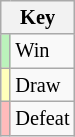<table class="wikitable" style="font-size: 85%">
<tr>
<th colspan="2">Key</th>
</tr>
<tr>
<td bgcolor=#BBF3BB></td>
<td>Win</td>
</tr>
<tr>
<td bgcolor=#FFFFBB></td>
<td>Draw</td>
</tr>
<tr>
<td bgcolor=#FFBBBB></td>
<td>Defeat</td>
</tr>
</table>
